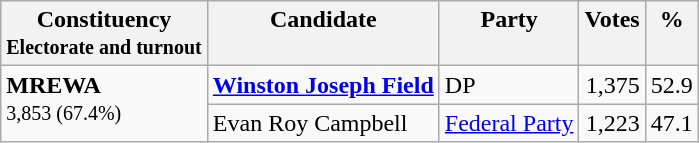<table class="wikitable">
<tr>
<th align="left">Constituency<br><small>Electorate and turnout</small></th>
<th align="center" valign="top">Candidate</th>
<th align="center" valign="top">Party</th>
<th align="center" valign="top">Votes</th>
<th align="center" valign="top">%</th>
</tr>
<tr>
<td valign="top" rowspan=2><strong>MREWA</strong><br><small>3,853 (67.4%)</small></td>
<td align="left"><strong><a href='#'>Winston Joseph Field</a></strong></td>
<td align="left">DP</td>
<td align="right">1,375</td>
<td align="right">52.9</td>
</tr>
<tr>
<td align="left">Evan Roy Campbell</td>
<td align="left"><a href='#'>Federal Party</a></td>
<td align="right">1,223</td>
<td align="right">47.1</td>
</tr>
</table>
